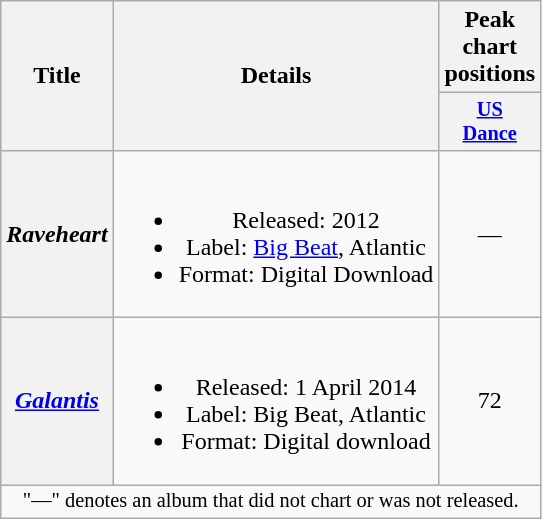<table class="wikitable plainrowheaders" style="text-align:center;">
<tr>
<th scope="col" rowspan="2">Title</th>
<th scope="col" rowspan="2">Details</th>
<th scope="col">Peak chart positions</th>
</tr>
<tr>
<th scope="col" style="width:3em;font-size:85%;"><a href='#'>US<br>Dance</a></th>
</tr>
<tr>
<th scope="row"><em>Raveheart</em></th>
<td><br><ul><li>Released: 2012</li><li>Label: <a href='#'>Big Beat</a>, Atlantic</li><li>Format: Digital Download</li></ul></td>
<td>—</td>
</tr>
<tr>
<th scope="row"><em><a href='#'>Galantis</a></em></th>
<td><br><ul><li>Released: 1 April 2014</li><li>Label: Big Beat, Atlantic</li><li>Format: Digital download</li></ul></td>
<td>72</td>
</tr>
<tr>
<td colspan="12" style="font-size:85%">"—" denotes an album that did not chart or was not released.</td>
</tr>
</table>
